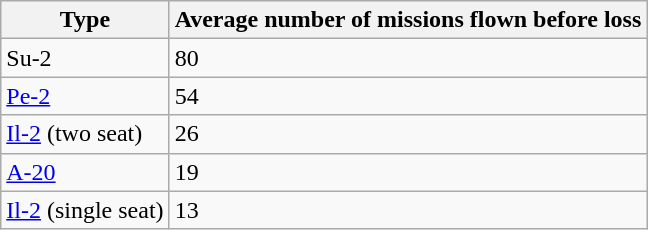<table class="wikitable">
<tr>
<th>Type</th>
<th>Average number of missions flown before loss</th>
</tr>
<tr>
<td>Su-2</td>
<td>80</td>
</tr>
<tr>
<td><a href='#'>Pe-2</a></td>
<td>54</td>
</tr>
<tr>
<td><a href='#'>Il-2</a> (two seat)</td>
<td>26</td>
</tr>
<tr>
<td><a href='#'>A-20</a></td>
<td>19</td>
</tr>
<tr>
<td><a href='#'>Il-2</a> (single seat)</td>
<td>13</td>
</tr>
</table>
